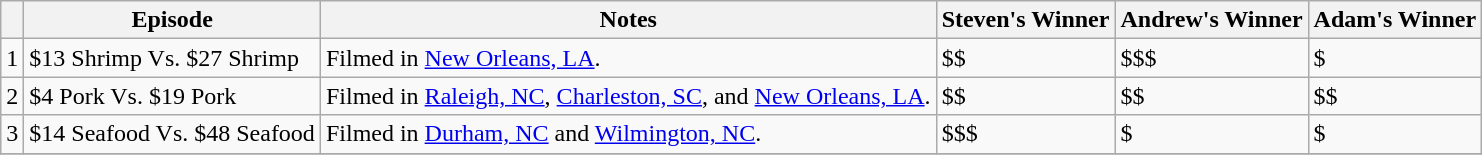<table class="wikitable">
<tr>
<th></th>
<th>Episode</th>
<th>Notes</th>
<th>Steven's Winner</th>
<th>Andrew's Winner</th>
<th>Adam's Winner</th>
</tr>
<tr>
<td>1</td>
<td>$13 Shrimp Vs. $27 Shrimp</td>
<td>Filmed in <a href='#'>New Orleans, LA</a>.</td>
<td>$$</td>
<td>$$$</td>
<td>$</td>
</tr>
<tr>
<td>2</td>
<td>$4 Pork Vs. $19 Pork</td>
<td>Filmed in <a href='#'>Raleigh, NC</a>, <a href='#'>Charleston, SC</a>, and <a href='#'>New Orleans, LA</a>.</td>
<td>$$</td>
<td>$$</td>
<td>$$</td>
</tr>
<tr>
<td>3</td>
<td>$14 Seafood Vs. $48 Seafood</td>
<td>Filmed in <a href='#'>Durham, NC</a> and <a href='#'>Wilmington, NC</a>.</td>
<td>$$$</td>
<td>$</td>
<td>$</td>
</tr>
<tr>
</tr>
</table>
